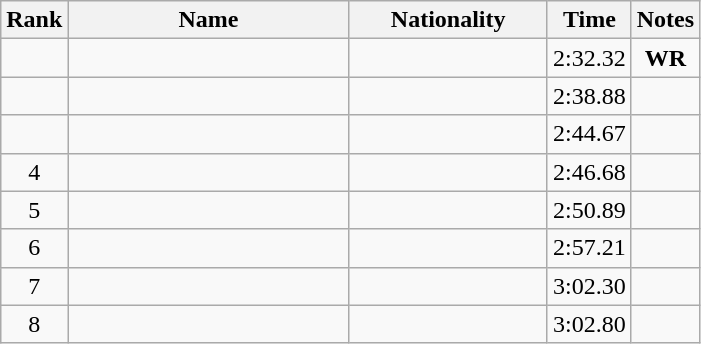<table class="wikitable sortable" style="text-align:center">
<tr>
<th>Rank</th>
<th style="width:180px">Name</th>
<th style="width:125px">Nationality</th>
<th>Time</th>
<th>Notes</th>
</tr>
<tr>
<td></td>
<td style="text-align:left;"></td>
<td style="text-align:left;"></td>
<td>2:32.32</td>
<td><strong>WR</strong></td>
</tr>
<tr>
<td></td>
<td style="text-align:left;"></td>
<td style="text-align:left;"></td>
<td>2:38.88</td>
<td></td>
</tr>
<tr>
<td></td>
<td style="text-align:left;"></td>
<td style="text-align:left;"></td>
<td>2:44.67</td>
<td></td>
</tr>
<tr>
<td>4</td>
<td style="text-align:left;"></td>
<td style="text-align:left;"></td>
<td>2:46.68</td>
<td></td>
</tr>
<tr>
<td>5</td>
<td style="text-align:left;"></td>
<td style="text-align:left;"></td>
<td>2:50.89</td>
<td></td>
</tr>
<tr>
<td>6</td>
<td style="text-align:left;"></td>
<td style="text-align:left;"></td>
<td>2:57.21</td>
<td></td>
</tr>
<tr>
<td>7</td>
<td style="text-align:left;"></td>
<td style="text-align:left;"></td>
<td>3:02.30</td>
<td></td>
</tr>
<tr>
<td>8</td>
<td style="text-align:left;"></td>
<td style="text-align:left;"></td>
<td>3:02.80</td>
<td></td>
</tr>
</table>
